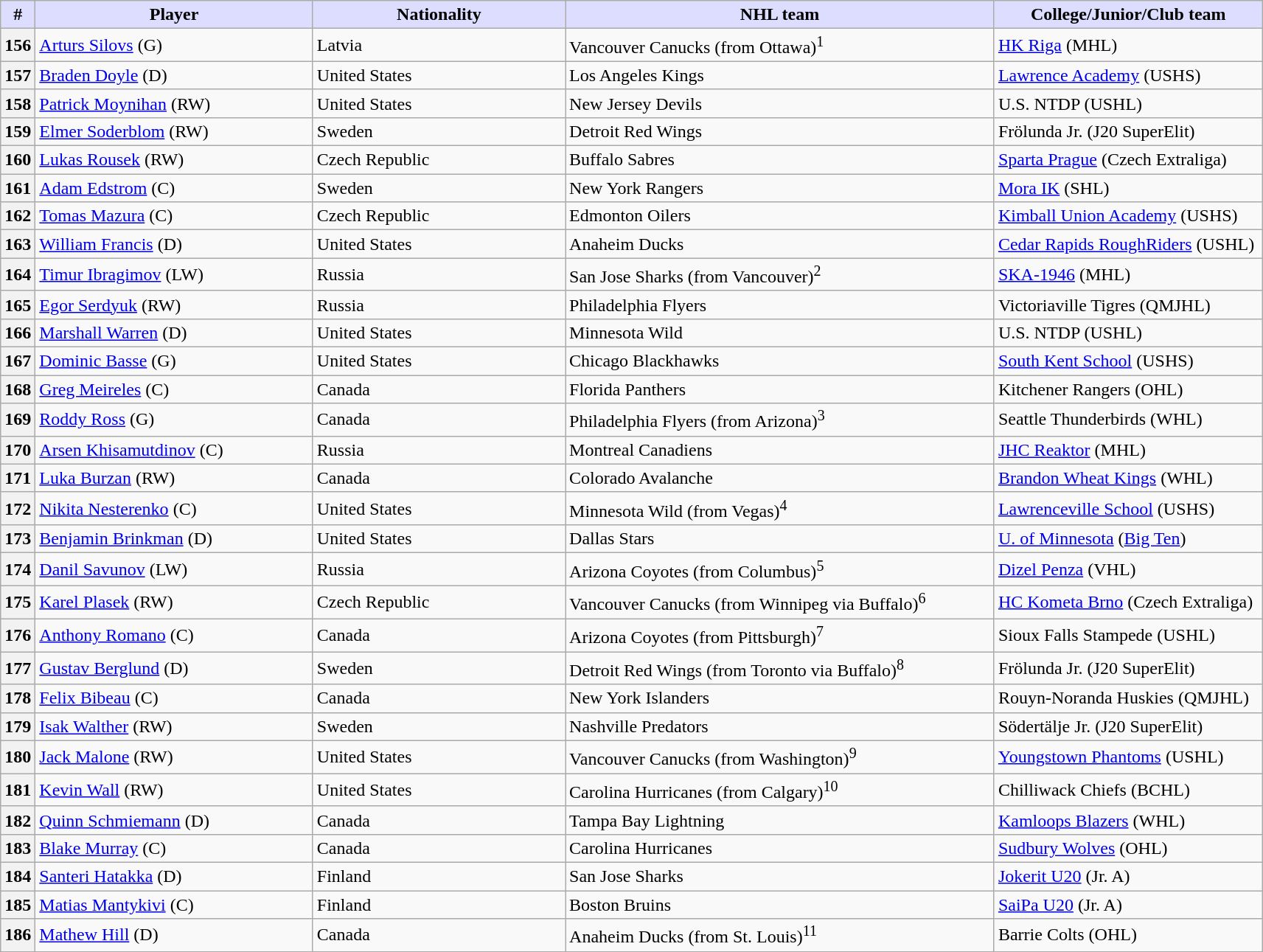<table class="wikitable">
<tr>
<th style="background:#ddf; width:2.75%;">#</th>
<th style="background:#ddf; width:22.0%;">Player</th>
<th style="background:#ddf; width:20.0%;">Nationality</th>
<th style="background:#ddf; width:34.0%;">NHL team</th>
<th style="background:#ddf; width:100.0%;">College/Junior/Club team</th>
</tr>
<tr>
<th>156</th>
<td><a href='#'>Arturs Silovs</a> (G)</td>
<td> Latvia</td>
<td>Vancouver Canucks (from Ottawa)<sup>1</sup></td>
<td><a href='#'>HK Riga</a> (MHL)</td>
</tr>
<tr>
<th>157</th>
<td><a href='#'>Braden Doyle</a> (D)</td>
<td> United States</td>
<td>Los Angeles Kings</td>
<td><a href='#'>Lawrence Academy</a> (USHS)</td>
</tr>
<tr>
<th>158</th>
<td><a href='#'>Patrick Moynihan</a> (RW)</td>
<td> United States</td>
<td>New Jersey Devils</td>
<td>U.S. NTDP (USHL)</td>
</tr>
<tr>
<th>159</th>
<td><a href='#'>Elmer Soderblom</a> (RW)</td>
<td> Sweden</td>
<td>Detroit Red Wings</td>
<td>Frölunda Jr. (J20 SuperElit)</td>
</tr>
<tr>
<th>160</th>
<td><a href='#'>Lukas Rousek</a> (RW)</td>
<td> Czech Republic</td>
<td>Buffalo Sabres</td>
<td><a href='#'>Sparta Prague</a> (Czech Extraliga)</td>
</tr>
<tr>
<th>161</th>
<td><a href='#'>Adam Edstrom</a> (C)</td>
<td> Sweden</td>
<td>New York Rangers</td>
<td><a href='#'>Mora IK</a> (SHL)</td>
</tr>
<tr>
<th>162</th>
<td><a href='#'>Tomas Mazura</a> (C)</td>
<td> Czech Republic</td>
<td>Edmonton Oilers</td>
<td><a href='#'>Kimball Union Academy</a> (USHS)</td>
</tr>
<tr>
<th>163</th>
<td><a href='#'>William Francis</a> (D)</td>
<td> United States</td>
<td>Anaheim Ducks</td>
<td><a href='#'>Cedar Rapids RoughRiders</a> (USHL)</td>
</tr>
<tr>
<th>164</th>
<td><a href='#'>Timur Ibragimov</a> (LW)</td>
<td> Russia</td>
<td>San Jose Sharks (from Vancouver)<sup>2</sup></td>
<td><a href='#'>SKA-1946</a> (MHL)</td>
</tr>
<tr>
<th>165</th>
<td><a href='#'>Egor Serdyuk</a> (RW)</td>
<td> Russia</td>
<td>Philadelphia Flyers</td>
<td>Victoriaville Tigres (QMJHL)</td>
</tr>
<tr>
<th>166</th>
<td><a href='#'>Marshall Warren</a> (D)</td>
<td> United States</td>
<td>Minnesota Wild</td>
<td>U.S. NTDP (USHL)</td>
</tr>
<tr>
<th>167</th>
<td><a href='#'>Dominic Basse</a> (G)</td>
<td> United States</td>
<td>Chicago Blackhawks</td>
<td><a href='#'>South Kent School</a> (USHS)</td>
</tr>
<tr>
<th>168</th>
<td><a href='#'>Greg Meireles</a> (C)</td>
<td> Canada</td>
<td>Florida Panthers</td>
<td>Kitchener Rangers (OHL)</td>
</tr>
<tr>
<th>169</th>
<td><a href='#'>Roddy Ross</a> (G)</td>
<td> Canada</td>
<td>Philadelphia Flyers (from Arizona)<sup>3</sup></td>
<td>Seattle Thunderbirds (WHL)</td>
</tr>
<tr>
<th>170</th>
<td><a href='#'>Arsen Khisamutdinov</a> (C)</td>
<td> Russia</td>
<td>Montreal Canadiens</td>
<td><a href='#'>JHC Reaktor</a> (MHL)</td>
</tr>
<tr>
<th>171</th>
<td><a href='#'>Luka Burzan</a> (RW)</td>
<td> Canada</td>
<td>Colorado Avalanche</td>
<td><a href='#'>Brandon Wheat Kings</a> (WHL)</td>
</tr>
<tr>
<th>172</th>
<td><a href='#'>Nikita Nesterenko</a> (C)</td>
<td> United States</td>
<td>Minnesota Wild (from Vegas)<sup>4</sup></td>
<td><a href='#'>Lawrenceville School</a> (USHS)</td>
</tr>
<tr>
<th>173</th>
<td><a href='#'>Benjamin Brinkman</a> (D)</td>
<td> United States</td>
<td>Dallas Stars</td>
<td><a href='#'>U. of Minnesota</a> (<a href='#'>Big Ten</a>)</td>
</tr>
<tr>
<th>174</th>
<td><a href='#'>Danil Savunov</a> (LW)</td>
<td> Russia</td>
<td>Arizona Coyotes (from Columbus)<sup>5</sup></td>
<td><a href='#'>Dizel Penza</a> (VHL)</td>
</tr>
<tr>
<th>175</th>
<td><a href='#'>Karel Plasek</a> (RW)</td>
<td> Czech Republic</td>
<td>Vancouver Canucks (from Winnipeg via Buffalo)<sup>6</sup></td>
<td><a href='#'>HC Kometa Brno</a> (Czech Extraliga)</td>
</tr>
<tr>
<th>176</th>
<td><a href='#'>Anthony Romano</a> (C)</td>
<td> Canada</td>
<td>Arizona Coyotes (from Pittsburgh)<sup>7</sup></td>
<td>Sioux Falls Stampede (USHL)</td>
</tr>
<tr>
<th>177</th>
<td><a href='#'>Gustav Berglund</a> (D)</td>
<td> Sweden</td>
<td>Detroit Red Wings (from Toronto via Buffalo)<sup>8</sup></td>
<td>Frölunda Jr. (J20 SuperElit)</td>
</tr>
<tr>
<th>178</th>
<td><a href='#'>Felix Bibeau</a> (C)</td>
<td> Canada</td>
<td>New York Islanders</td>
<td>Rouyn-Noranda Huskies (QMJHL)</td>
</tr>
<tr>
<th>179</th>
<td><a href='#'>Isak Walther</a> (RW)</td>
<td> Sweden</td>
<td>Nashville Predators</td>
<td>Södertälje Jr. (J20 SuperElit)</td>
</tr>
<tr>
<th>180</th>
<td><a href='#'>Jack Malone</a> (RW)</td>
<td> United States</td>
<td>Vancouver Canucks (from Washington)<sup>9</sup></td>
<td><a href='#'>Youngstown Phantoms</a> (USHL)</td>
</tr>
<tr>
<th>181</th>
<td><a href='#'>Kevin Wall</a> (RW)</td>
<td> United States</td>
<td>Carolina Hurricanes (from Calgary)<sup>10</sup></td>
<td>Chilliwack Chiefs (BCHL)</td>
</tr>
<tr>
<th>182</th>
<td><a href='#'>Quinn Schmiemann</a> (D)</td>
<td> Canada</td>
<td>Tampa Bay Lightning</td>
<td><a href='#'>Kamloops Blazers</a> (WHL)</td>
</tr>
<tr>
<th>183</th>
<td><a href='#'>Blake Murray</a> (C)</td>
<td> Canada</td>
<td>Carolina Hurricanes</td>
<td><a href='#'>Sudbury Wolves</a> (OHL)</td>
</tr>
<tr>
<th>184</th>
<td><a href='#'>Santeri Hatakka</a> (D)</td>
<td> Finland</td>
<td>San Jose Sharks</td>
<td><a href='#'>Jokerit U20</a> (Jr. A)</td>
</tr>
<tr>
<th>185</th>
<td><a href='#'>Matias Mantykivi</a> (C)</td>
<td> Finland</td>
<td>Boston Bruins</td>
<td><a href='#'>SaiPa U20</a> (Jr. A)</td>
</tr>
<tr>
<th>186</th>
<td><a href='#'>Mathew Hill</a> (D)</td>
<td> Canada</td>
<td>Anaheim Ducks (from St. Louis)<sup>11</sup></td>
<td>Barrie Colts (OHL)</td>
</tr>
</table>
